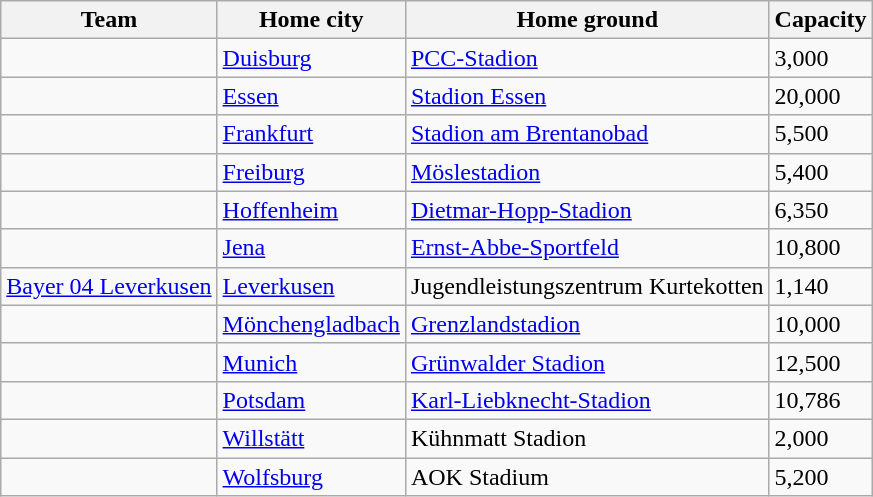<table class="wikitable sortable">
<tr>
<th>Team</th>
<th>Home city</th>
<th>Home ground</th>
<th>Capacity</th>
</tr>
<tr>
<td></td>
<td><a href='#'>Duisburg</a></td>
<td><a href='#'>PCC-Stadion</a></td>
<td>3,000</td>
</tr>
<tr>
<td></td>
<td><a href='#'>Essen</a></td>
<td><a href='#'>Stadion Essen</a></td>
<td>20,000</td>
</tr>
<tr>
<td></td>
<td><a href='#'>Frankfurt</a></td>
<td><a href='#'>Stadion am Brentanobad</a></td>
<td>5,500</td>
</tr>
<tr>
<td></td>
<td><a href='#'>Freiburg</a></td>
<td><a href='#'>Möslestadion</a></td>
<td>5,400</td>
</tr>
<tr>
<td></td>
<td><a href='#'>Hoffenheim</a></td>
<td><a href='#'>Dietmar-Hopp-Stadion</a></td>
<td>6,350</td>
</tr>
<tr>
<td></td>
<td><a href='#'>Jena</a></td>
<td><a href='#'>Ernst-Abbe-Sportfeld</a></td>
<td>10,800</td>
</tr>
<tr>
<td><a href='#'>Bayer 04 Leverkusen</a></td>
<td><a href='#'>Leverkusen</a></td>
<td>Jugendleistungszentrum Kurtekotten</td>
<td>1,140</td>
</tr>
<tr>
<td></td>
<td><a href='#'>Mönchengladbach</a></td>
<td><a href='#'>Grenzlandstadion</a></td>
<td>10,000</td>
</tr>
<tr>
<td></td>
<td><a href='#'>Munich</a></td>
<td><a href='#'>Grünwalder Stadion</a></td>
<td>12,500</td>
</tr>
<tr>
<td></td>
<td><a href='#'>Potsdam</a></td>
<td><a href='#'>Karl-Liebknecht-Stadion</a></td>
<td>10,786</td>
</tr>
<tr>
<td></td>
<td><a href='#'>Willstätt</a></td>
<td>Kühnmatt Stadion</td>
<td>2,000</td>
</tr>
<tr>
<td></td>
<td><a href='#'>Wolfsburg</a></td>
<td>AOK Stadium</td>
<td>5,200</td>
</tr>
</table>
